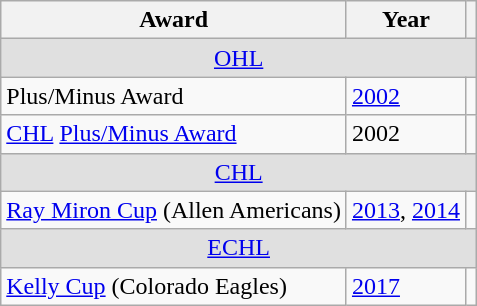<table class="wikitable">
<tr>
<th>Award</th>
<th>Year</th>
<th></th>
</tr>
<tr ALIGN="center" bgcolor="#e0e0e0">
<td colspan="3"><a href='#'>OHL</a></td>
</tr>
<tr>
<td>Plus/Minus Award</td>
<td><a href='#'>2002</a></td>
<td></td>
</tr>
<tr>
<td><a href='#'>CHL</a>  <a href='#'>Plus/Minus Award</a></td>
<td>2002</td>
<td></td>
</tr>
<tr ALIGN="center" bgcolor="#e0e0e0">
<td colspan="3"><a href='#'>CHL</a></td>
</tr>
<tr>
<td><a href='#'>Ray Miron Cup</a> (Allen Americans)</td>
<td><a href='#'>2013</a>, <a href='#'>2014</a></td>
<td></td>
</tr>
<tr ALIGN="center" bgcolor="#e0e0e0">
<td colspan="3"><a href='#'>ECHL</a></td>
</tr>
<tr>
<td><a href='#'>Kelly Cup</a> (Colorado Eagles)</td>
<td><a href='#'>2017</a></td>
<td></td>
</tr>
</table>
